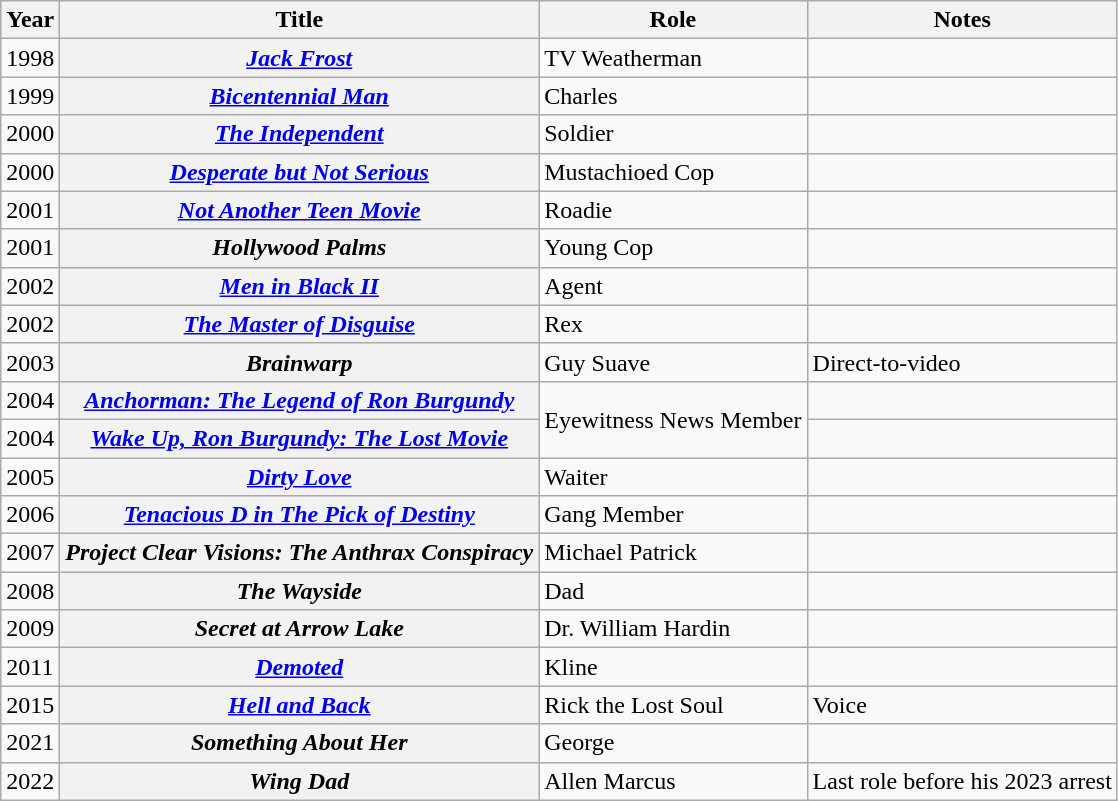<table class="wikitable sortable plainrowheaders">
<tr>
<th scope="col">Year</th>
<th scope="col">Title</th>
<th scope="col">Role</th>
<th scope="col">Notes</th>
</tr>
<tr>
<td>1998</td>
<th scope="row"><a href='#'><em>Jack Frost</em></a></th>
<td>TV Weatherman</td>
<td></td>
</tr>
<tr>
<td>1999</td>
<th scope="row"><a href='#'><em>Bicentennial Man</em></a></th>
<td>Charles</td>
<td></td>
</tr>
<tr>
<td>2000</td>
<th scope="row"><a href='#'><em>The Independent</em></a></th>
<td>Soldier</td>
<td></td>
</tr>
<tr>
<td>2000</td>
<th scope="row"><em><a href='#'>Desperate but Not Serious</a></em></th>
<td>Mustachioed Cop</td>
<td></td>
</tr>
<tr>
<td>2001</td>
<th scope="row"><em><a href='#'>Not Another Teen Movie</a></em></th>
<td>Roadie</td>
<td></td>
</tr>
<tr>
<td>2001</td>
<th scope="row"><em>Hollywood Palms</em></th>
<td>Young Cop</td>
<td></td>
</tr>
<tr>
<td>2002</td>
<th scope="row"><em><a href='#'>Men in Black II</a></em></th>
<td>Agent</td>
<td></td>
</tr>
<tr>
<td>2002</td>
<th scope="row"><em><a href='#'>The Master of Disguise</a></em></th>
<td>Rex</td>
<td></td>
</tr>
<tr>
<td>2003</td>
<th scope="row"><em>Brainwarp</em></th>
<td>Guy Suave</td>
<td>Direct-to-video</td>
</tr>
<tr>
<td>2004</td>
<th scope="row"><em><a href='#'>Anchorman: The Legend of Ron Burgundy</a></em></th>
<td rowspan="2">Eyewitness News Member</td>
<td></td>
</tr>
<tr>
<td>2004</td>
<th scope="row"><em><a href='#'>Wake Up, Ron Burgundy: The Lost Movie</a></em></th>
<td></td>
</tr>
<tr>
<td>2005</td>
<th scope="row"><a href='#'><em>Dirty Love</em></a></th>
<td>Waiter</td>
<td></td>
</tr>
<tr>
<td>2006</td>
<th scope="row"><em><a href='#'>Tenacious D in The Pick of Destiny</a></em></th>
<td>Gang Member</td>
<td></td>
</tr>
<tr>
<td>2007</td>
<th scope="row"><em>Project Clear Visions: The Anthrax Conspiracy</em></th>
<td>Michael Patrick</td>
<td></td>
</tr>
<tr>
<td>2008</td>
<th scope="row"><em>The Wayside</em></th>
<td>Dad</td>
<td></td>
</tr>
<tr>
<td>2009</td>
<th scope="row"><em>Secret at Arrow Lake</em></th>
<td>Dr. William Hardin</td>
<td></td>
</tr>
<tr>
<td>2011</td>
<th scope="row"><em><a href='#'>Demoted</a></em></th>
<td>Kline</td>
<td></td>
</tr>
<tr>
<td>2015</td>
<th scope="row"><a href='#'><em>Hell and Back</em></a></th>
<td>Rick the Lost Soul</td>
<td>Voice</td>
</tr>
<tr>
<td>2021</td>
<th scope="row"><em>Something About Her</em></th>
<td>George</td>
<td></td>
</tr>
<tr>
<td>2022</td>
<th scope="row"><em>Wing Dad</em></th>
<td>Allen Marcus</td>
<td>Last role before his 2023 arrest</td>
</tr>
</table>
